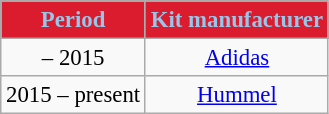<table class="wikitable" style="font-size: 95%; text-align:center">
<tr>
<th scope=col style="color:#96C6EA; background:#DB1C2F">Period</th>
<th scope=col style="color:#96C6EA; background:#DB1C2F">Kit manufacturer</th>
</tr>
<tr>
<td>– 2015</td>
<td> <a href='#'>Adidas</a></td>
</tr>
<tr>
<td>2015 – present</td>
<td> <a href='#'>Hummel</a></td>
</tr>
</table>
